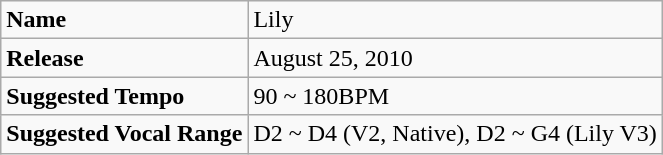<table class="wikitable">
<tr>
<td><strong>Name</strong></td>
<td>Lily</td>
</tr>
<tr>
<td><strong>Release</strong></td>
<td>August 25, 2010</td>
</tr>
<tr>
<td><strong>Suggested Tempo</strong></td>
<td>90 ~ 180BPM</td>
</tr>
<tr>
<td><strong>Suggested Vocal Range</strong></td>
<td>D2 ~ D4 (V2, Native), D2 ~ G4 (Lily V3)</td>
</tr>
</table>
